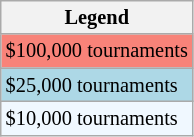<table class=wikitable style=font-size:85%>
<tr>
<th>Legend</th>
</tr>
<tr style=background:#f88379>
<td>$100,000 tournaments</td>
</tr>
<tr style=background:lightblue>
<td>$25,000 tournaments</td>
</tr>
<tr bgcolor=#f0f8ff>
<td>$10,000 tournaments</td>
</tr>
</table>
